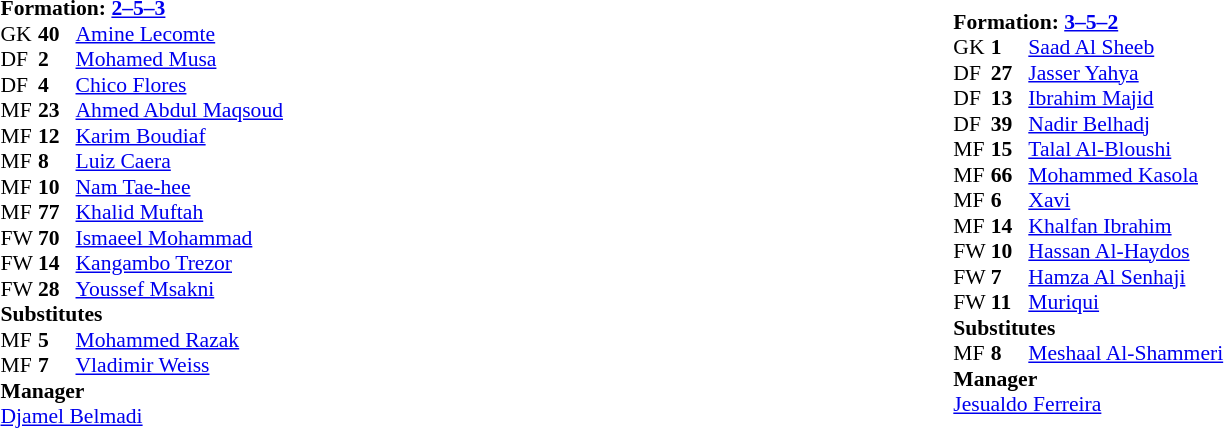<table style="width:100%;">
<tr>
<td style="vertical-align:top; width:50%;"><br><table cellspacing="0" cellpadding="0" style="font-size:90%; margin:auto;">
<tr>
<td colspan=4><strong>Formation: <a href='#'>2–5–3</a></strong></td>
</tr>
<tr>
<th width=25></th>
<th width=25></th>
</tr>
<tr>
<td>GK</td>
<td><strong>40</strong></td>
<td> <a href='#'>Amine Lecomte</a></td>
</tr>
<tr>
<td>DF</td>
<td><strong>2</strong></td>
<td> <a href='#'>Mohamed Musa</a></td>
</tr>
<tr>
<td>DF</td>
<td><strong>4</strong></td>
<td> <a href='#'>Chico Flores</a></td>
</tr>
<tr>
<td>MF</td>
<td><strong>23</strong></td>
<td> <a href='#'>Ahmed Abdul Maqsoud</a></td>
</tr>
<tr>
<td>MF</td>
<td><strong>12</strong></td>
<td> <a href='#'>Karim Boudiaf</a></td>
</tr>
<tr>
<td>MF</td>
<td><strong>8</strong></td>
<td> <a href='#'>Luiz Caera</a></td>
</tr>
<tr>
<td>MF</td>
<td><strong>10</strong></td>
<td> <a href='#'>Nam Tae-hee</a></td>
</tr>
<tr>
<td>MF</td>
<td><strong>77</strong></td>
<td> <a href='#'>Khalid Muftah</a></td>
</tr>
<tr>
<td>FW</td>
<td><strong>70</strong></td>
<td> <a href='#'>Ismaeel Mohammad</a> </td>
</tr>
<tr>
<td>FW</td>
<td><strong>14</strong></td>
<td> <a href='#'>Kangambo Trezor</a></td>
</tr>
<tr>
<td>FW</td>
<td><strong>28</strong></td>
<td> <a href='#'>Youssef Msakni</a> </td>
</tr>
<tr>
<td colspan=3><strong>Substitutes</strong></td>
</tr>
<tr>
<td>MF</td>
<td><strong>5</strong></td>
<td> <a href='#'>Mohammed Razak</a> </td>
</tr>
<tr>
<td>MF</td>
<td><strong>7</strong></td>
<td> <a href='#'>Vladimir Weiss</a> </td>
</tr>
<tr>
<td colspan=3><strong>Manager</strong></td>
</tr>
<tr>
<td colspan=4> <a href='#'>Djamel Belmadi</a></td>
</tr>
</table>
</td>
<td><br><table cellspacing="0" cellpadding="0" style="font-size:90%; margin:auto;">
<tr>
<td colspan=4><strong>Formation: <a href='#'>3–5–2</a></strong></td>
</tr>
<tr>
<th width=25></th>
<th width=25></th>
</tr>
<tr>
<td>GK</td>
<td><strong>1</strong></td>
<td> <a href='#'>Saad Al Sheeb</a></td>
</tr>
<tr>
<td>DF</td>
<td><strong>27</strong></td>
<td> <a href='#'>Jasser Yahya</a></td>
</tr>
<tr>
<td>DF</td>
<td><strong>13</strong></td>
<td> <a href='#'>Ibrahim Majid</a></td>
</tr>
<tr>
<td>DF</td>
<td><strong>39</strong></td>
<td> <a href='#'>Nadir Belhadj</a></td>
</tr>
<tr>
<td>MF</td>
<td><strong>15</strong></td>
<td> <a href='#'>Talal Al-Bloushi</a></td>
</tr>
<tr>
<td>MF</td>
<td><strong>66</strong></td>
<td> <a href='#'>Mohammed Kasola</a></td>
</tr>
<tr>
<td>MF</td>
<td><strong>6</strong></td>
<td> <a href='#'>Xavi</a></td>
</tr>
<tr>
<td>MF</td>
<td><strong>14</strong></td>
<td> <a href='#'>Khalfan Ibrahim</a></td>
</tr>
<tr>
<td>FW</td>
<td><strong>10</strong></td>
<td> <a href='#'>Hassan Al-Haydos</a></td>
</tr>
<tr>
<td>FW</td>
<td><strong>7</strong></td>
<td> <a href='#'>Hamza Al Senhaji</a> </td>
</tr>
<tr>
<td>FW</td>
<td><strong>11</strong></td>
<td> <a href='#'>Muriqui</a></td>
</tr>
<tr>
<td colspan=3><strong>Substitutes</strong></td>
</tr>
<tr>
<td>MF</td>
<td><strong>8</strong></td>
<td> <a href='#'>Meshaal Al-Shammeri</a> </td>
</tr>
<tr>
<td colspan=3><strong>Manager</strong></td>
</tr>
<tr>
<td colspan=4> <a href='#'>Jesualdo Ferreira</a></td>
</tr>
</table>
</td>
</tr>
</table>
